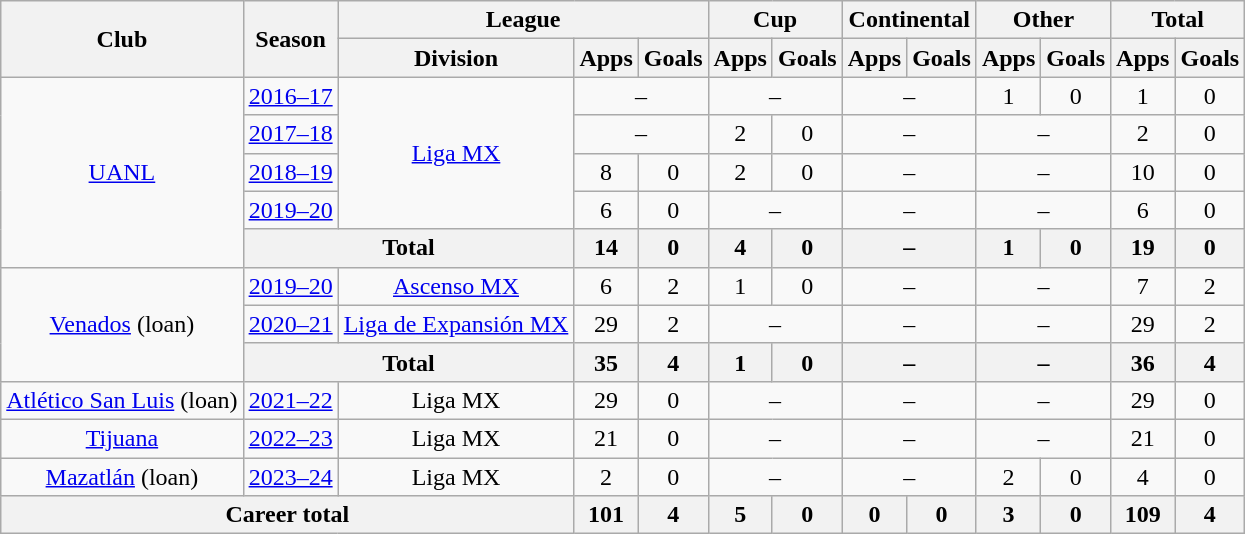<table class="wikitable" style="text-align: center">
<tr>
<th rowspan="2">Club</th>
<th rowspan="2">Season</th>
<th colspan="3">League</th>
<th colspan="2">Cup</th>
<th colspan="2">Continental</th>
<th colspan="2">Other</th>
<th colspan="2">Total</th>
</tr>
<tr>
<th>Division</th>
<th>Apps</th>
<th>Goals</th>
<th>Apps</th>
<th>Goals</th>
<th>Apps</th>
<th>Goals</th>
<th>Apps</th>
<th>Goals</th>
<th>Apps</th>
<th>Goals</th>
</tr>
<tr>
<td rowspan="5"><a href='#'>UANL</a></td>
<td><a href='#'>2016–17</a></td>
<td rowspan="4"><a href='#'>Liga MX</a></td>
<td colspan=2>–</td>
<td colspan=2>–</td>
<td colspan=2>–</td>
<td>1</td>
<td>0</td>
<td>1</td>
<td>0</td>
</tr>
<tr>
<td><a href='#'>2017–18</a></td>
<td colspan=2>–</td>
<td>2</td>
<td>0</td>
<td colspan=2>–</td>
<td colspan=2>–</td>
<td>2</td>
<td>0</td>
</tr>
<tr>
<td><a href='#'>2018–19</a></td>
<td>8</td>
<td>0</td>
<td>2</td>
<td>0</td>
<td colspan=2>–</td>
<td colspan=2>–</td>
<td>10</td>
<td>0</td>
</tr>
<tr>
<td><a href='#'>2019–20</a></td>
<td>6</td>
<td>0</td>
<td colspan=2>–</td>
<td colspan=2>–</td>
<td colspan=2>–</td>
<td>6</td>
<td>0</td>
</tr>
<tr>
<th colspan="2">Total</th>
<th>14</th>
<th>0</th>
<th>4</th>
<th>0</th>
<th colspan="2">–</th>
<th>1</th>
<th>0</th>
<th>19</th>
<th>0</th>
</tr>
<tr>
<td rowspan=3><a href='#'>Venados</a> (loan)</td>
<td><a href='#'>2019–20</a></td>
<td><a href='#'>Ascenso MX</a></td>
<td>6</td>
<td>2</td>
<td>1</td>
<td>0</td>
<td colspan="2">–</td>
<td colspan="2">–</td>
<td>7</td>
<td>2</td>
</tr>
<tr>
<td><a href='#'>2020–21</a></td>
<td><a href='#'>Liga de Expansión MX</a></td>
<td>29</td>
<td>2</td>
<td colspan="2">–</td>
<td colspan="2">–</td>
<td colspan="2">–</td>
<td>29</td>
<td>2</td>
</tr>
<tr>
<th colspan="2">Total</th>
<th>35</th>
<th>4</th>
<th>1</th>
<th>0</th>
<th colspan="2">–</th>
<th colspan="2">–</th>
<th>36</th>
<th>4</th>
</tr>
<tr>
<td><a href='#'>Atlético San Luis</a> (loan)</td>
<td><a href='#'>2021–22</a></td>
<td>Liga MX</td>
<td>29</td>
<td>0</td>
<td colspan="2">–</td>
<td colspan="2">–</td>
<td colspan="2">–</td>
<td>29</td>
<td>0</td>
</tr>
<tr>
<td rowspan="1"><a href='#'>Tijuana</a></td>
<td><a href='#'>2022–23</a></td>
<td rowspan="1">Liga MX</td>
<td>21</td>
<td>0</td>
<td colspan="2">–</td>
<td colspan="2">–</td>
<td colspan="2">–</td>
<td>21</td>
<td>0</td>
</tr>
<tr>
<td rowspan="1"><a href='#'>Mazatlán</a> (loan)</td>
<td><a href='#'>2023–24</a></td>
<td rowspan="1">Liga MX</td>
<td>2</td>
<td>0</td>
<td colspan="2">–</td>
<td colspan="2">–</td>
<td>2</td>
<td>0</td>
<td>4</td>
<td>0</td>
</tr>
<tr>
<th colspan="3"><strong>Career total</strong></th>
<th>101</th>
<th>4</th>
<th>5</th>
<th>0</th>
<th>0</th>
<th>0</th>
<th>3</th>
<th>0</th>
<th>109</th>
<th>4</th>
</tr>
</table>
